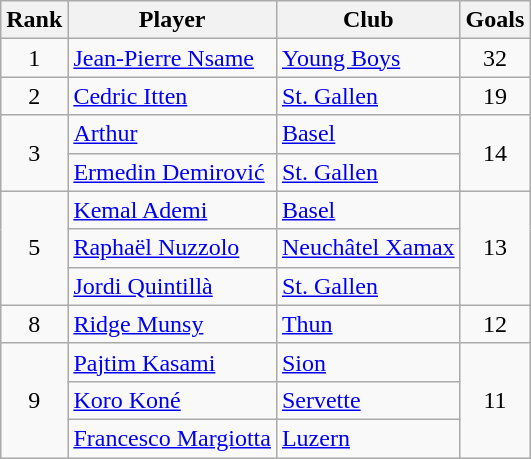<table class="wikitable" style="text-align:center">
<tr>
<th>Rank</th>
<th>Player</th>
<th>Club</th>
<th>Goals</th>
</tr>
<tr>
<td>1</td>
<td align=left> <a href='#'>Jean-Pierre Nsame</a></td>
<td align=left><a href='#'>Young Boys</a></td>
<td>32</td>
</tr>
<tr>
<td>2</td>
<td align=left> <a href='#'>Cedric Itten</a></td>
<td align=left><a href='#'>St. Gallen</a></td>
<td>19</td>
</tr>
<tr>
<td rowspan=2>3</td>
<td align=left> <a href='#'>Arthur</a></td>
<td align=left><a href='#'>Basel</a></td>
<td rowspan=2>14</td>
</tr>
<tr>
<td align=left> <a href='#'>Ermedin Demirović</a></td>
<td align=left><a href='#'>St. Gallen</a></td>
</tr>
<tr>
<td rowspan=3>5</td>
<td align=left> <a href='#'>Kemal Ademi</a></td>
<td align=left><a href='#'>Basel</a></td>
<td rowspan=3>13</td>
</tr>
<tr>
<td align=left> <a href='#'>Raphaël Nuzzolo</a></td>
<td align=left><a href='#'>Neuchâtel Xamax</a></td>
</tr>
<tr>
<td align=left> <a href='#'>Jordi Quintillà</a></td>
<td align=left><a href='#'>St. Gallen</a></td>
</tr>
<tr>
<td>8</td>
<td align=left> <a href='#'>Ridge Munsy</a></td>
<td align=left><a href='#'>Thun</a></td>
<td>12</td>
</tr>
<tr>
<td rowspan=3>9</td>
<td align=left> <a href='#'>Pajtim Kasami</a></td>
<td align=left><a href='#'>Sion</a></td>
<td rowspan=3>11</td>
</tr>
<tr>
<td align=left> <a href='#'>Koro Koné</a></td>
<td align=left><a href='#'>Servette</a></td>
</tr>
<tr>
<td align=left> <a href='#'>Francesco Margiotta</a></td>
<td align=left><a href='#'>Luzern</a></td>
</tr>
</table>
